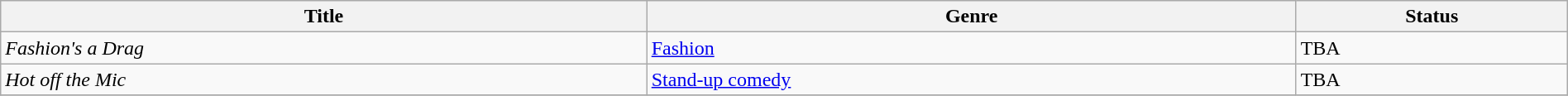<table class="wikitable sortable" style="width:100%;">
<tr>
<th>Title</th>
<th>Genre</th>
<th>Status</th>
</tr>
<tr>
<td><em>Fashion's a Drag</em></td>
<td><a href='#'>Fashion</a></td>
<td>TBA</td>
</tr>
<tr>
<td><em>Hot off the Mic</em></td>
<td><a href='#'>Stand-up comedy</a></td>
<td>TBA</td>
</tr>
<tr>
</tr>
</table>
